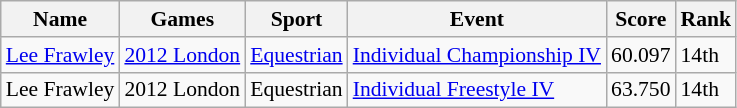<table class="wikitable sortable" style="font-size:90%">
<tr>
<th>Name</th>
<th>Games</th>
<th>Sport</th>
<th>Event</th>
<th>Score</th>
<th>Rank</th>
</tr>
<tr>
<td><a href='#'>Lee Frawley</a></td>
<td><a href='#'>2012 London</a></td>
<td><a href='#'>Equestrian</a></td>
<td><a href='#'>Individual Championship IV</a></td>
<td>60.097</td>
<td>14th</td>
</tr>
<tr>
<td>Lee Frawley</td>
<td>2012 London</td>
<td>Equestrian</td>
<td><a href='#'>Individual Freestyle IV</a></td>
<td>63.750</td>
<td>14th</td>
</tr>
</table>
